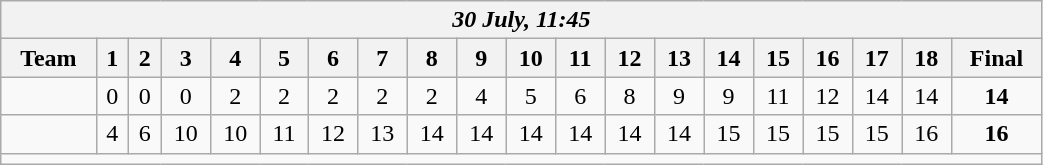<table class=wikitable style="text-align:center; width: 55%">
<tr>
<th colspan=20><em>30 July, 11:45</em></th>
</tr>
<tr>
<th>Team</th>
<th>1</th>
<th>2</th>
<th>3</th>
<th>4</th>
<th>5</th>
<th>6</th>
<th>7</th>
<th>8</th>
<th>9</th>
<th>10</th>
<th>11</th>
<th>12</th>
<th>13</th>
<th>14</th>
<th>15</th>
<th>16</th>
<th>17</th>
<th>18</th>
<th>Final</th>
</tr>
<tr>
<td align=left></td>
<td>0</td>
<td>0</td>
<td>0</td>
<td>2</td>
<td>2</td>
<td>2</td>
<td>2</td>
<td>2</td>
<td>4</td>
<td>5</td>
<td>6</td>
<td>8</td>
<td>9</td>
<td>9</td>
<td>11</td>
<td>12</td>
<td>14</td>
<td>14</td>
<td><strong>14</strong></td>
</tr>
<tr>
<td align=left><strong></strong></td>
<td>4</td>
<td>6</td>
<td>10</td>
<td>10</td>
<td>11</td>
<td>12</td>
<td>13</td>
<td>14</td>
<td>14</td>
<td>14</td>
<td>14</td>
<td>14</td>
<td>14</td>
<td>15</td>
<td>15</td>
<td>15</td>
<td>15</td>
<td>16</td>
<td><strong>16</strong></td>
</tr>
<tr>
<td colspan=20></td>
</tr>
</table>
